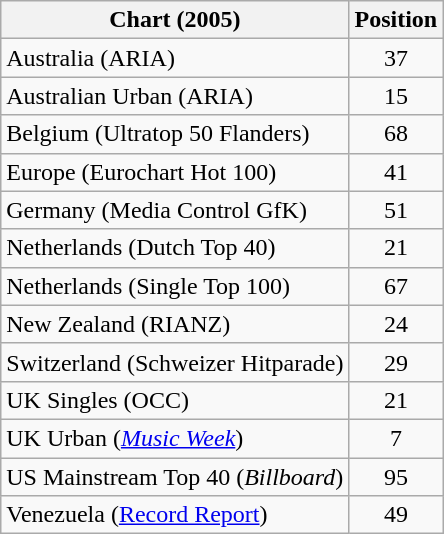<table class="wikitable sortable">
<tr>
<th scope="col">Chart (2005)</th>
<th scope="col">Position</th>
</tr>
<tr>
<td>Australia (ARIA)</td>
<td style="text-align:center;">37</td>
</tr>
<tr>
<td>Australian Urban (ARIA)</td>
<td style="text-align:center;">15</td>
</tr>
<tr>
<td>Belgium (Ultratop 50 Flanders)</td>
<td style="text-align:center;">68</td>
</tr>
<tr>
<td>Europe (Eurochart Hot 100)</td>
<td style="text-align:center;">41</td>
</tr>
<tr>
<td>Germany (Media Control GfK)</td>
<td style="text-align:center;">51</td>
</tr>
<tr>
<td>Netherlands (Dutch Top 40)</td>
<td style="text-align:center;">21</td>
</tr>
<tr>
<td>Netherlands (Single Top 100)</td>
<td style="text-align:center;">67</td>
</tr>
<tr>
<td>New Zealand (RIANZ)</td>
<td style="text-align:center;">24</td>
</tr>
<tr>
<td>Switzerland (Schweizer Hitparade)</td>
<td style="text-align:center;">29</td>
</tr>
<tr>
<td>UK Singles (OCC)</td>
<td style="text-align:center;">21</td>
</tr>
<tr>
<td>UK Urban (<em><a href='#'>Music Week</a></em>)</td>
<td style="text-align:center;">7</td>
</tr>
<tr>
<td>US Mainstream Top 40 (<em>Billboard</em>)</td>
<td style="text-align:center;">95</td>
</tr>
<tr>
<td>Venezuela (<a href='#'>Record Report</a>)</td>
<td style="text-align:center;">49</td>
</tr>
</table>
